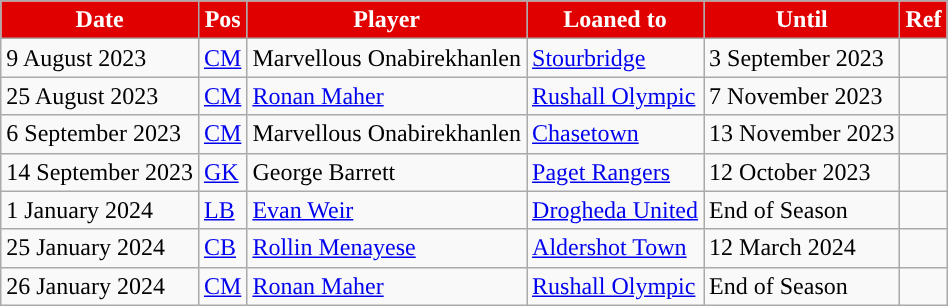<table class="wikitable plainrowheaders sortable">
<tr>
<th style="background:#E00000;color:white;">Date</th>
<th style="background:#E00000;color:white;">Pos</th>
<th style="background:#E00000;color:white;">Player</th>
<th style="background:#E00000;color:white;">Loaned to</th>
<th style="background:#E00000;color:white;">Until</th>
<th style="background:#E00000;color:white;">Ref</th>
</tr>
<tr>
<td>9 August 2023</td>
<td><a href='#'>CM</a></td>
<td> Marvellous Onabirekhanlen</td>
<td> <a href='#'>Stourbridge</a></td>
<td>3 September 2023</td>
<td></td>
</tr>
<tr>
<td>25 August 2023</td>
<td><a href='#'>CM</a></td>
<td> <a href='#'>Ronan Maher</a></td>
<td> <a href='#'>Rushall Olympic</a></td>
<td>7 November 2023</td>
<td></td>
</tr>
<tr>
<td>6 September 2023</td>
<td><a href='#'>CM</a></td>
<td> Marvellous Onabirekhanlen</td>
<td> <a href='#'>Chasetown</a></td>
<td>13 November 2023</td>
<td></td>
</tr>
<tr>
<td>14 September 2023</td>
<td><a href='#'>GK</a></td>
<td> George Barrett</td>
<td> <a href='#'>Paget Rangers</a></td>
<td>12 October 2023</td>
<td></td>
</tr>
<tr>
<td>1 January 2024</td>
<td><a href='#'>LB</a></td>
<td> <a href='#'>Evan Weir</a></td>
<td> <a href='#'>Drogheda United</a></td>
<td>End of Season</td>
<td></td>
</tr>
<tr>
<td>25 January 2024</td>
<td><a href='#'>CB</a></td>
<td> <a href='#'>Rollin Menayese</a></td>
<td> <a href='#'>Aldershot Town</a></td>
<td>12 March 2024</td>
<td></td>
</tr>
<tr>
<td>26 January 2024</td>
<td><a href='#'>CM</a></td>
<td> <a href='#'>Ronan Maher</a></td>
<td> <a href='#'>Rushall Olympic</a></td>
<td>End of Season</td>
<td></td>
</tr>
</table>
